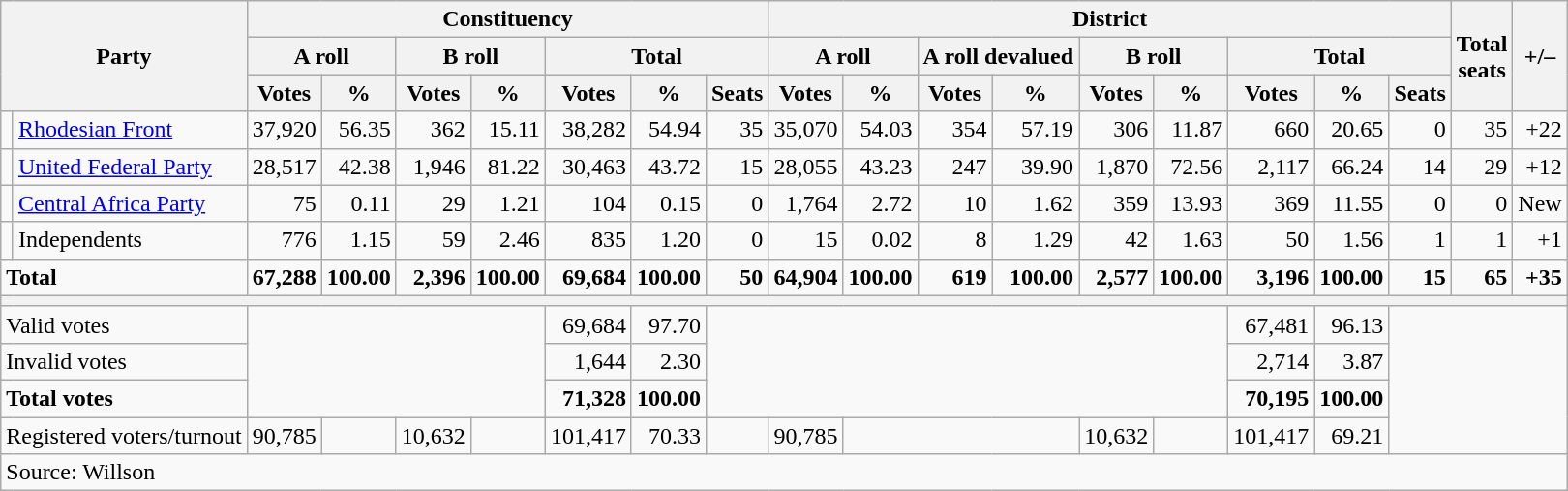<table class="wikitable sortable" style=text-align:right>
<tr>
<th rowspan=3 colspan=2>Party</th>
<th colspan=7>Constituency</th>
<th colspan=9>District</th>
<th rowspan=3>Total<br>seats</th>
<th rowspan=3>+/–</th>
</tr>
<tr>
<th colspan=2>A roll</th>
<th colspan=2>B roll</th>
<th colspan=3>Total</th>
<th colspan=2>A roll</th>
<th colspan=2>A roll devalued</th>
<th colspan=2>B roll</th>
<th colspan=3>Total</th>
</tr>
<tr>
<th>Votes</th>
<th>%</th>
<th>Votes</th>
<th>%</th>
<th>Votes</th>
<th>%</th>
<th>Seats</th>
<th>Votes</th>
<th>%</th>
<th>Votes</th>
<th>%</th>
<th>Votes</th>
<th>%</th>
<th>Votes</th>
<th>%</th>
<th>Seats</th>
</tr>
<tr>
<td bgcolor=></td>
<td align=left><a href='#'>Rhodesian Front</a></td>
<td>37,920</td>
<td>56.35</td>
<td>362</td>
<td>15.11</td>
<td>38,282</td>
<td>54.94</td>
<td>35</td>
<td>35,070</td>
<td>54.03</td>
<td>354</td>
<td>57.19</td>
<td>306</td>
<td>11.87</td>
<td>660</td>
<td>20.65</td>
<td>0</td>
<td>35</td>
<td>+22</td>
</tr>
<tr>
<td bgcolor=></td>
<td align=left><a href='#'>United Federal Party</a></td>
<td>28,517</td>
<td>42.38</td>
<td>1,946</td>
<td>81.22</td>
<td>30,463</td>
<td>43.72</td>
<td>15</td>
<td>28,055</td>
<td>43.23</td>
<td>247</td>
<td>39.90</td>
<td>1,870</td>
<td>72.56</td>
<td>2,117</td>
<td>66.24</td>
<td>14</td>
<td>29</td>
<td>+12</td>
</tr>
<tr>
<td></td>
<td align=left><a href='#'>Central Africa Party</a></td>
<td>75</td>
<td>0.11</td>
<td>29</td>
<td>1.21</td>
<td>104</td>
<td>0.15</td>
<td>0</td>
<td>1,764</td>
<td>2.72</td>
<td>10</td>
<td>1.62</td>
<td>359</td>
<td>13.93</td>
<td>369</td>
<td>11.55</td>
<td>0</td>
<td>0</td>
<td>New</td>
</tr>
<tr>
<td bgcolor=></td>
<td align=left>Independents</td>
<td>776</td>
<td>1.15</td>
<td>59</td>
<td>2.46</td>
<td>835</td>
<td>1.20</td>
<td>0</td>
<td>15</td>
<td>0.02</td>
<td>8</td>
<td>1.29</td>
<td>42</td>
<td>1.63</td>
<td>50</td>
<td>1.56</td>
<td>1</td>
<td>1</td>
<td>+1</td>
</tr>
<tr class=sortbottom style=font-weight:bold>
<td align=left colspan=2>Total</td>
<td>67,288</td>
<td>100.00</td>
<td>2,396</td>
<td>100.00</td>
<td>69,684</td>
<td>100.00</td>
<td>50</td>
<td>64,904</td>
<td>100.00</td>
<td>619</td>
<td>100.00</td>
<td>2,577</td>
<td>100.00</td>
<td>3,196</td>
<td>100.00</td>
<td>15</td>
<td>65</td>
<td>+35</td>
</tr>
<tr class=sortbottom>
<th colspan=20></th>
</tr>
<tr class=sortbottom>
<td align=left colspan=2>Valid votes</td>
<td colspan=4 rowspan=3></td>
<td>69,684</td>
<td>97.70</td>
<td rowspan=3 colspan=7></td>
<td>67,481</td>
<td>96.13</td>
<td colspan=3 rowspan=4></td>
</tr>
<tr class=sortbottom>
<td align=left colspan=2>Invalid votes</td>
<td>1,644</td>
<td>2.30</td>
<td>2,714</td>
<td>3.87</td>
</tr>
<tr style=font-weight:bold class=sortbottom>
<td align=left colspan=2>Total votes</td>
<td>71,328</td>
<td>100.00</td>
<td>70,195</td>
<td>100.00</td>
</tr>
<tr class=sortbottom>
<td align=left colspan=2>Registered voters/turnout</td>
<td>90,785</td>
<td></td>
<td>10,632</td>
<td></td>
<td>101,417</td>
<td>70.33</td>
<td></td>
<td>90,785</td>
<td colspan=3></td>
<td>10,632</td>
<td></td>
<td>101,417</td>
<td>69.21</td>
</tr>
<tr class=sortbottom>
<td align=left colspan=20>Source: Willson</td>
</tr>
</table>
